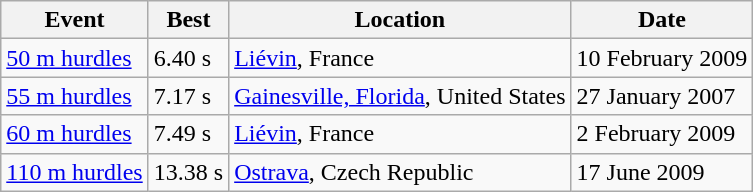<table class="wikitable">
<tr>
<th>Event</th>
<th>Best</th>
<th>Location</th>
<th>Date</th>
</tr>
<tr>
<td><a href='#'>50 m hurdles</a></td>
<td>6.40 s</td>
<td><a href='#'>Liévin</a>, France</td>
<td>10 February 2009</td>
</tr>
<tr>
<td><a href='#'>55 m hurdles</a></td>
<td>7.17 s</td>
<td><a href='#'>Gainesville, Florida</a>, United States</td>
<td>27 January 2007</td>
</tr>
<tr>
<td><a href='#'>60 m hurdles</a></td>
<td>7.49 s</td>
<td><a href='#'>Liévin</a>, France</td>
<td>2 February 2009</td>
</tr>
<tr>
<td><a href='#'>110 m hurdles</a></td>
<td>13.38 s</td>
<td><a href='#'>Ostrava</a>, Czech Republic</td>
<td>17 June 2009</td>
</tr>
</table>
